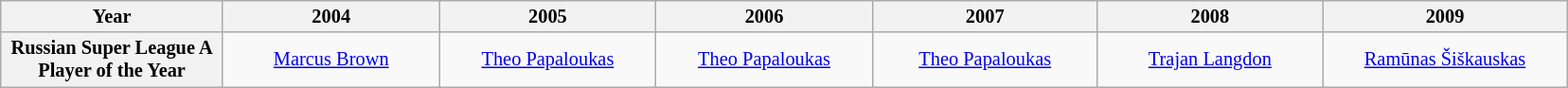<table class="wikitable" style="text-align:center;font-size:85%">
<tr>
<th width="150">Year</th>
<th width="146">2004</th>
<th width="146">2005</th>
<th width="146">2006</th>
<th width="152">2007</th>
<th width="152">2008</th>
<th width="166">2009</th>
</tr>
<tr>
<th>Russian Super League A Player of the Year</th>
<td> <a href='#'>Marcus Brown</a></td>
<td> <a href='#'>Theo Papaloukas</a></td>
<td> <a href='#'>Theo Papaloukas</a></td>
<td> <a href='#'>Theo Papaloukas</a></td>
<td> <a href='#'>Trajan Langdon</a></td>
<td> <a href='#'>Ramūnas Šiškauskas</a></td>
</tr>
</table>
